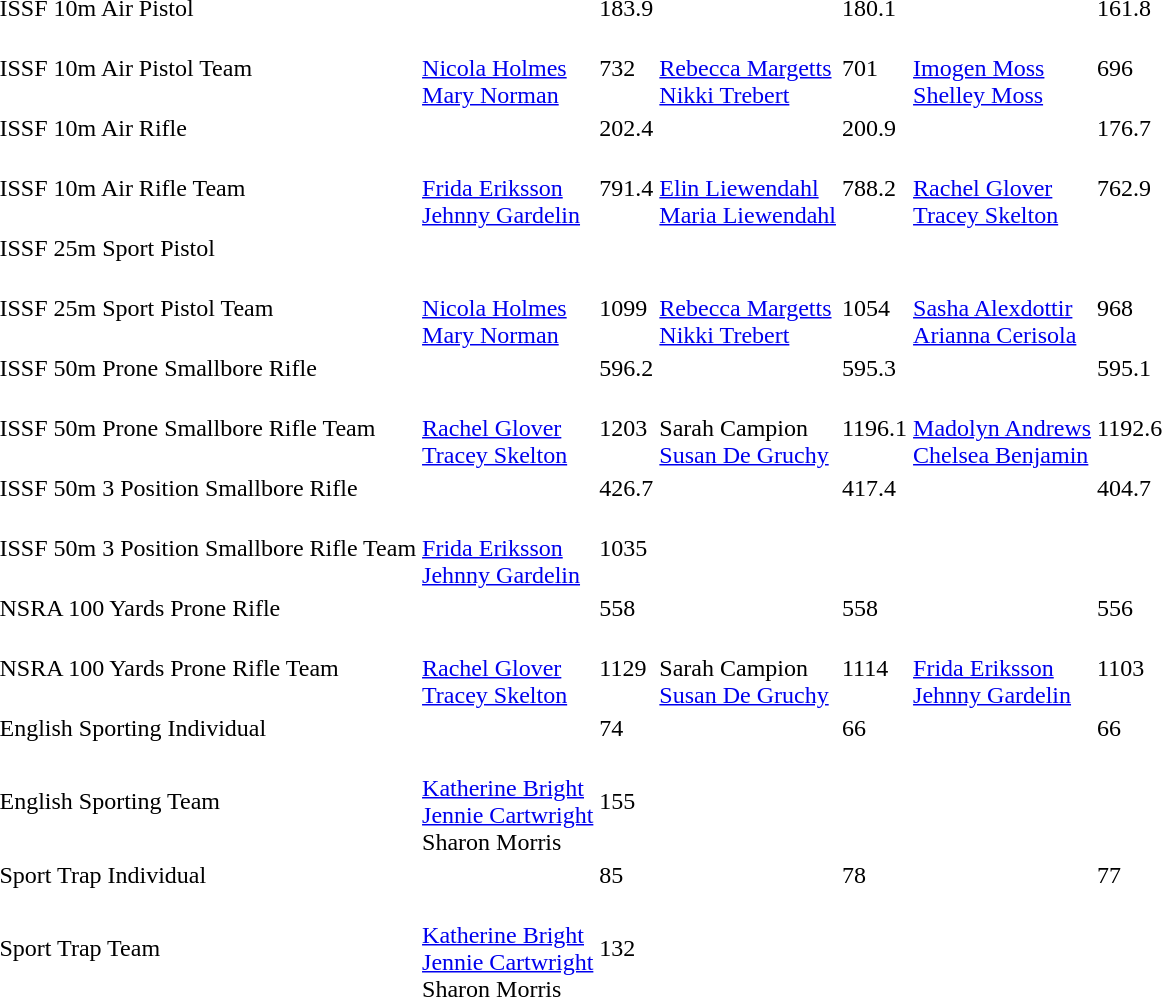<table>
<tr>
<td>ISSF 10m Air Pistol</td>
<td></td>
<td>183.9</td>
<td></td>
<td>180.1</td>
<td></td>
<td>161.8</td>
</tr>
<tr>
<td>ISSF 10m Air Pistol Team</td>
<td><br><a href='#'>Nicola Holmes</a><br><a href='#'>Mary Norman</a></td>
<td>732</td>
<td><br><a href='#'>Rebecca Margetts</a><br><a href='#'>Nikki Trebert</a></td>
<td>701</td>
<td><br><a href='#'>Imogen Moss</a><br><a href='#'>Shelley Moss</a></td>
<td>696</td>
</tr>
<tr>
<td>ISSF 10m Air Rifle</td>
<td></td>
<td>202.4</td>
<td></td>
<td>200.9</td>
<td></td>
<td>176.7</td>
</tr>
<tr>
<td>ISSF 10m Air Rifle Team</td>
<td><br><a href='#'>Frida Eriksson</a><br><a href='#'>Jehnny Gardelin</a></td>
<td>791.4</td>
<td><br><a href='#'>Elin Liewendahl</a><br><a href='#'>Maria Liewendahl</a></td>
<td>788.2</td>
<td><br><a href='#'>Rachel Glover</a><br><a href='#'>Tracey Skelton</a></td>
<td>762.9</td>
</tr>
<tr>
<td>ISSF 25m Sport Pistol</td>
<td></td>
<td></td>
<td></td>
<td></td>
<td></td>
<td></td>
</tr>
<tr>
<td>ISSF 25m Sport Pistol Team</td>
<td><br><a href='#'>Nicola Holmes</a><br><a href='#'>Mary Norman</a></td>
<td>1099</td>
<td><br><a href='#'>Rebecca Margetts</a><br><a href='#'>Nikki Trebert</a></td>
<td>1054</td>
<td><br><a href='#'>Sasha Alexdottir</a><br><a href='#'>Arianna Cerisola</a></td>
<td>968</td>
</tr>
<tr>
<td>ISSF 50m Prone Smallbore Rifle</td>
<td></td>
<td>596.2</td>
<td></td>
<td>595.3</td>
<td></td>
<td>595.1</td>
</tr>
<tr>
<td>ISSF 50m Prone Smallbore Rifle Team</td>
<td><br><a href='#'>Rachel Glover</a><br><a href='#'>Tracey Skelton</a></td>
<td>1203</td>
<td><br>Sarah Campion<br><a href='#'>Susan De Gruchy</a></td>
<td>1196.1</td>
<td><br><a href='#'>Madolyn Andrews</a><br><a href='#'>Chelsea Benjamin</a></td>
<td>1192.6</td>
</tr>
<tr>
<td>ISSF 50m 3 Position Smallbore Rifle</td>
<td></td>
<td>426.7</td>
<td></td>
<td>417.4</td>
<td></td>
<td>404.7</td>
</tr>
<tr>
<td>ISSF 50m 3 Position Smallbore Rifle Team</td>
<td><br><a href='#'>Frida Eriksson</a><br><a href='#'>Jehnny Gardelin</a></td>
<td>1035</td>
<td flagathlete></td>
<td></td>
<td flagathlete></td>
<td></td>
</tr>
<tr>
<td>NSRA 100 Yards Prone Rifle</td>
<td></td>
<td>558</td>
<td></td>
<td>558</td>
<td></td>
<td>556</td>
</tr>
<tr>
<td>NSRA 100 Yards Prone Rifle Team</td>
<td><br><a href='#'>Rachel Glover</a><br><a href='#'>Tracey Skelton</a></td>
<td>1129</td>
<td><br>Sarah Campion<br><a href='#'>Susan De Gruchy</a></td>
<td>1114</td>
<td><br><a href='#'>Frida Eriksson</a><br><a href='#'>Jehnny Gardelin</a></td>
<td>1103</td>
</tr>
<tr>
<td>English Sporting Individual</td>
<td></td>
<td>74</td>
<td></td>
<td>66</td>
<td></td>
<td>66</td>
</tr>
<tr>
<td>English Sporting Team</td>
<td><br><a href='#'>Katherine Bright</a><br><a href='#'>Jennie Cartwright</a><br>Sharon Morris</td>
<td>155</td>
<td flagathlete></td>
<td></td>
<td flagathlete></td>
<td></td>
</tr>
<tr>
<td>Sport Trap Individual</td>
<td></td>
<td>85</td>
<td></td>
<td>78</td>
<td></td>
<td>77</td>
</tr>
<tr>
<td>Sport Trap Team</td>
<td><br><a href='#'>Katherine Bright</a><br><a href='#'>Jennie Cartwright</a><br>Sharon Morris</td>
<td>132</td>
<td flagathlete></td>
<td></td>
<td flagathlete></td>
<td></td>
</tr>
</table>
